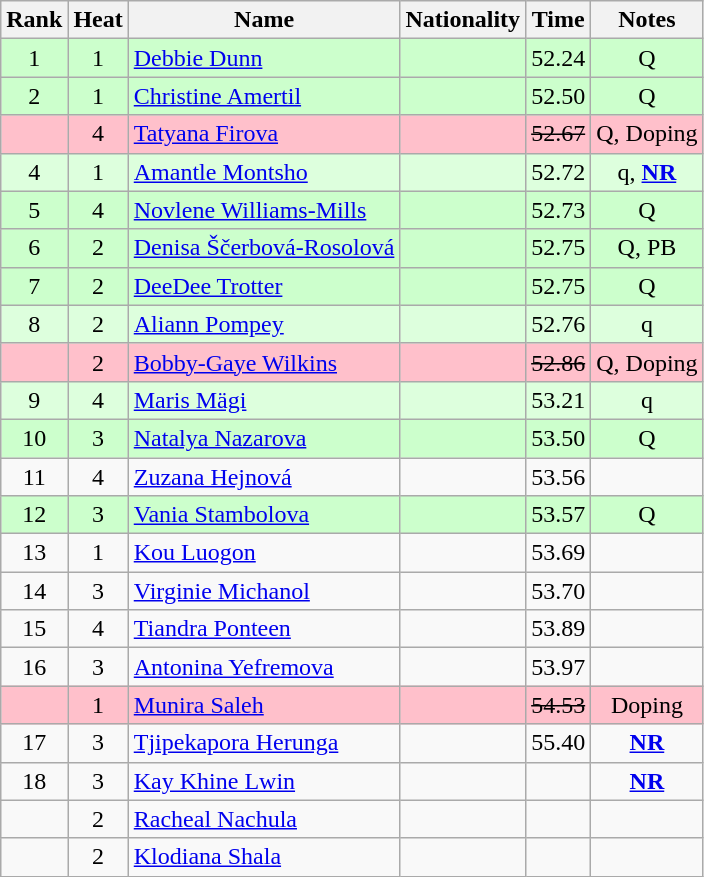<table class="wikitable sortable" style="text-align:center">
<tr>
<th>Rank</th>
<th>Heat</th>
<th>Name</th>
<th>Nationality</th>
<th>Time</th>
<th>Notes</th>
</tr>
<tr bgcolor=ccffcc>
<td>1</td>
<td>1</td>
<td align=left><a href='#'>Debbie Dunn</a></td>
<td align=left></td>
<td>52.24</td>
<td>Q</td>
</tr>
<tr bgcolor=ccffcc>
<td>2</td>
<td>1</td>
<td align=left><a href='#'>Christine Amertil</a></td>
<td align=left></td>
<td>52.50</td>
<td>Q</td>
</tr>
<tr bgcolor=pink>
<td></td>
<td>4</td>
<td align=left><a href='#'>Tatyana Firova</a></td>
<td align=left></td>
<td><s>52.67</s></td>
<td>Q, Doping</td>
</tr>
<tr bgcolor=ddffdd>
<td>4</td>
<td>1</td>
<td align=left><a href='#'>Amantle Montsho</a></td>
<td align=left></td>
<td>52.72</td>
<td>q, <strong><a href='#'>NR</a></strong></td>
</tr>
<tr bgcolor=ccffcc>
<td>5</td>
<td>4</td>
<td align=left><a href='#'>Novlene Williams-Mills</a></td>
<td align=left></td>
<td>52.73</td>
<td>Q</td>
</tr>
<tr bgcolor=ccffcc>
<td>6</td>
<td>2</td>
<td align=left><a href='#'>Denisa Ščerbová-Rosolová</a></td>
<td align=left></td>
<td>52.75</td>
<td>Q, PB</td>
</tr>
<tr bgcolor=ccffcc>
<td>7</td>
<td>2</td>
<td align=left><a href='#'>DeeDee Trotter</a></td>
<td align=left></td>
<td>52.75</td>
<td>Q</td>
</tr>
<tr bgcolor=ddffdd>
<td>8</td>
<td>2</td>
<td align=left><a href='#'>Aliann Pompey</a></td>
<td align=left></td>
<td>52.76</td>
<td>q</td>
</tr>
<tr bgcolor=pink>
<td></td>
<td>2</td>
<td align=left><a href='#'>Bobby-Gaye Wilkins</a></td>
<td align=left></td>
<td><s>52.86 </s></td>
<td>Q, Doping</td>
</tr>
<tr bgcolor=ddffdd>
<td>9</td>
<td>4</td>
<td align=left><a href='#'>Maris Mägi</a></td>
<td align=left></td>
<td>53.21</td>
<td>q</td>
</tr>
<tr bgcolor=ccffcc>
<td>10</td>
<td>3</td>
<td align=left><a href='#'>Natalya Nazarova</a></td>
<td align=left></td>
<td>53.50</td>
<td>Q</td>
</tr>
<tr>
<td>11</td>
<td>4</td>
<td align=left><a href='#'>Zuzana Hejnová</a></td>
<td align=left></td>
<td>53.56</td>
<td></td>
</tr>
<tr bgcolor=ccffcc>
<td>12</td>
<td>3</td>
<td align=left><a href='#'>Vania Stambolova</a></td>
<td align=left></td>
<td>53.57</td>
<td>Q</td>
</tr>
<tr>
<td>13</td>
<td>1</td>
<td align=left><a href='#'>Kou Luogon</a></td>
<td align=left></td>
<td>53.69</td>
<td></td>
</tr>
<tr>
<td>14</td>
<td>3</td>
<td align=left><a href='#'>Virginie Michanol</a></td>
<td align=left></td>
<td>53.70</td>
<td></td>
</tr>
<tr>
<td>15</td>
<td>4</td>
<td align=left><a href='#'>Tiandra Ponteen</a></td>
<td align=left></td>
<td>53.89</td>
<td></td>
</tr>
<tr>
<td>16</td>
<td>3</td>
<td align=left><a href='#'>Antonina Yefremova</a></td>
<td align=left></td>
<td>53.97</td>
<td></td>
</tr>
<tr bgcolor=pink>
<td></td>
<td>1</td>
<td align=left><a href='#'>Munira Saleh</a></td>
<td align=left></td>
<td><s>54.53 </s></td>
<td>Doping</td>
</tr>
<tr>
<td>17</td>
<td>3</td>
<td align=left><a href='#'>Tjipekapora Herunga</a></td>
<td align=left></td>
<td>55.40</td>
<td><strong><a href='#'>NR</a></strong></td>
</tr>
<tr>
<td>18</td>
<td>3</td>
<td align=left><a href='#'>Kay Khine Lwin</a></td>
<td align=left></td>
<td></td>
<td><strong><a href='#'>NR</a></strong></td>
</tr>
<tr>
<td></td>
<td>2</td>
<td align=left><a href='#'>Racheal Nachula</a></td>
<td align=left></td>
<td></td>
<td></td>
</tr>
<tr>
<td></td>
<td>2</td>
<td align=left><a href='#'>Klodiana Shala</a></td>
<td align=left></td>
<td></td>
<td></td>
</tr>
</table>
